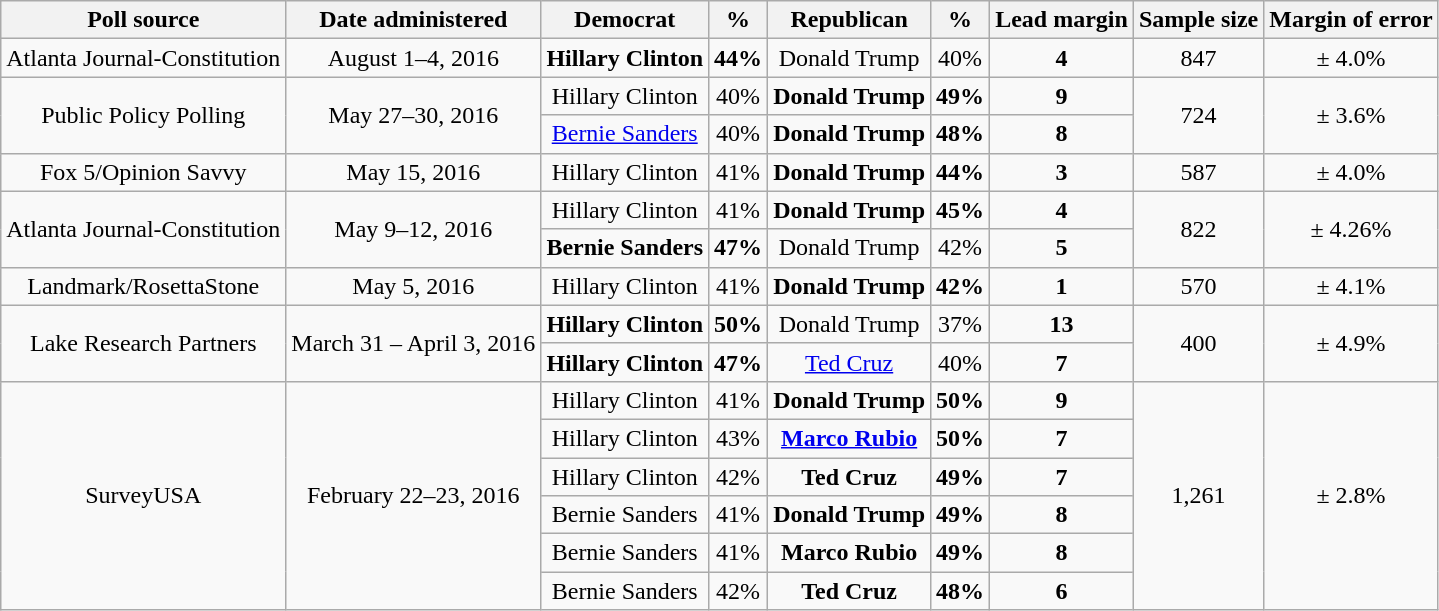<table class="wikitable" style="text-align:center;">
<tr valign=bottom>
<th>Poll source</th>
<th>Date administered</th>
<th>Democrat</th>
<th>%</th>
<th>Republican</th>
<th>%</th>
<th>Lead margin</th>
<th>Sample size</th>
<th>Margin of error</th>
</tr>
<tr>
<td>Atlanta Journal-Constitution</td>
<td>August 1–4, 2016</td>
<td><strong>Hillary Clinton</strong></td>
<td><strong>44%</strong></td>
<td>Donald Trump</td>
<td align=center>40%</td>
<td><strong>4</strong></td>
<td>847</td>
<td>± 4.0%</td>
</tr>
<tr>
<td rowspan=2>Public Policy Polling</td>
<td rowspan=2>May 27–30, 2016</td>
<td>Hillary Clinton</td>
<td align=center>40%</td>
<td><strong>Donald Trump</strong></td>
<td><strong>49%</strong></td>
<td><strong>9</strong></td>
<td rowspan=2>724</td>
<td rowspan=2>± 3.6%</td>
</tr>
<tr>
<td><a href='#'>Bernie Sanders</a></td>
<td align=center>40%</td>
<td><strong>Donald Trump</strong></td>
<td><strong>48%</strong></td>
<td><strong>8</strong></td>
</tr>
<tr>
<td>Fox 5/Opinion Savvy</td>
<td>May 15, 2016</td>
<td>Hillary Clinton</td>
<td align=center>41%</td>
<td><strong>Donald Trump</strong></td>
<td><strong>44%</strong></td>
<td><strong>3</strong></td>
<td>587</td>
<td>± 4.0%</td>
</tr>
<tr>
<td rowspan=2>Atlanta Journal-Constitution</td>
<td rowspan=2>May 9–12, 2016</td>
<td>Hillary Clinton</td>
<td align=center>41%</td>
<td><strong>Donald Trump</strong></td>
<td><strong>45%</strong></td>
<td><strong>4</strong></td>
<td rowspan=2>822</td>
<td rowspan=2>± 4.26%</td>
</tr>
<tr>
<td><strong>Bernie Sanders</strong></td>
<td><strong>47%</strong></td>
<td>Donald Trump</td>
<td>42%</td>
<td><strong>5</strong></td>
</tr>
<tr>
<td>Landmark/RosettaStone</td>
<td>May 5, 2016</td>
<td>Hillary Clinton</td>
<td align=center>41%</td>
<td><strong>Donald Trump</strong></td>
<td><strong>42%</strong></td>
<td><strong>1</strong></td>
<td>570</td>
<td>± 4.1%</td>
</tr>
<tr>
<td rowspan=2>Lake Research Partners</td>
<td rowspan=2>March 31 – April 3, 2016</td>
<td><strong>Hillary Clinton</strong></td>
<td><strong>50%</strong></td>
<td>Donald Trump</td>
<td>37%</td>
<td><strong>13</strong></td>
<td rowspan=2>400</td>
<td rowspan=2>± 4.9%</td>
</tr>
<tr>
<td><strong>Hillary Clinton</strong></td>
<td><strong>47%</strong></td>
<td><a href='#'>Ted Cruz</a></td>
<td>40%</td>
<td><strong>7</strong></td>
</tr>
<tr>
<td rowspan=6>SurveyUSA</td>
<td rowspan=6>February 22–23, 2016</td>
<td>Hillary Clinton</td>
<td align=center>41%</td>
<td><strong>Donald Trump</strong></td>
<td><strong>50%</strong></td>
<td><strong>9</strong></td>
<td rowspan=6>1,261</td>
<td rowspan=6>± 2.8%</td>
</tr>
<tr>
<td>Hillary Clinton</td>
<td align=center>43%</td>
<td><strong><a href='#'>Marco Rubio</a></strong></td>
<td><strong>50%</strong></td>
<td><strong>7</strong></td>
</tr>
<tr>
<td>Hillary Clinton</td>
<td align=center>42%</td>
<td><strong>Ted Cruz</strong></td>
<td><strong>49%</strong></td>
<td><strong>7</strong></td>
</tr>
<tr>
<td>Bernie Sanders</td>
<td align=center>41%</td>
<td><strong>Donald Trump</strong></td>
<td><strong>49%</strong></td>
<td><strong>8</strong></td>
</tr>
<tr>
<td>Bernie Sanders</td>
<td align=center>41%</td>
<td><strong>Marco Rubio</strong></td>
<td><strong>49%</strong></td>
<td><strong>8</strong></td>
</tr>
<tr>
<td>Bernie Sanders</td>
<td align=center>42%</td>
<td><strong>Ted Cruz</strong></td>
<td><strong>48%</strong></td>
<td><strong>6</strong></td>
</tr>
</table>
